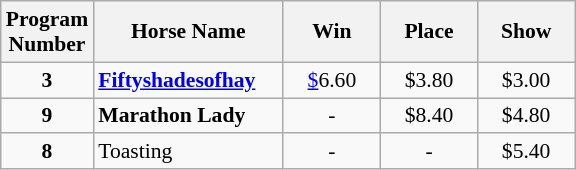<table class="wikitable sortable" style="font-size:90%">
<tr>
<th width="48px">Program <br> Number</th>
<th width="120px">Horse Name <br></th>
<th width="58px">Win <br></th>
<th width="58px">Place <br></th>
<th width="58px">Show</th>
</tr>
<tr>
<td align=center><strong>3</strong></td>
<td><strong><a href='#'>Fiftyshadesofhay</a></strong></td>
<td align=center><a href='#'>$</a>6.60</td>
<td align=center>$3.80</td>
<td align=center>$3.00</td>
</tr>
<tr>
<td align=center><strong>9</strong></td>
<td><strong>Marathon Lady</strong></td>
<td align=center>-</td>
<td align=center>$8.40</td>
<td align=center>$4.80</td>
</tr>
<tr>
<td align=center><strong>8</strong></td>
<td>Toasting</td>
<td align=center>-</td>
<td align=center>-</td>
<td align=center>$5.40</td>
</tr>
</table>
